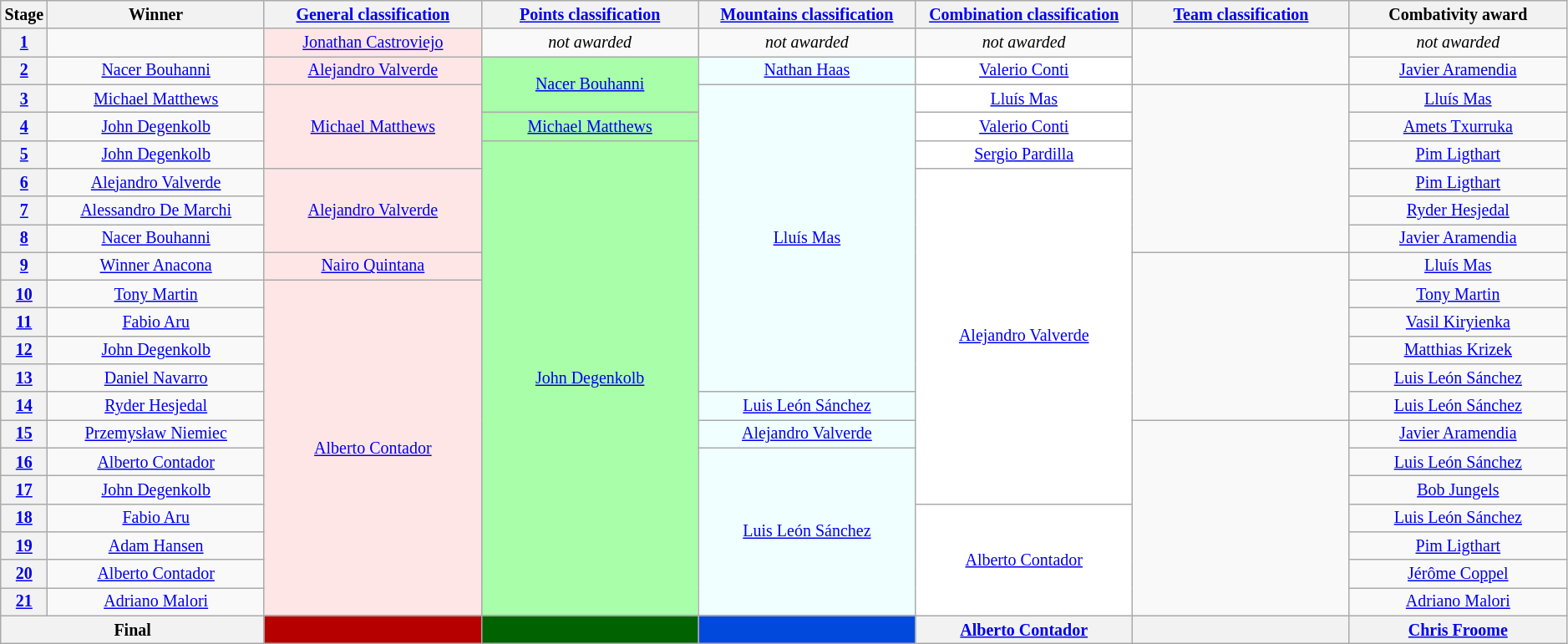<table class="wikitable" style="text-align: center; font-size:smaller;">
<tr>
<th style="width:1%;">Stage</th>
<th style="width:14%;">Winner</th>
<th style="width:14%;"><a href='#'>General classification</a><br></th>
<th style="width:14%;"><a href='#'>Points classification</a><br></th>
<th style="width:14%;"><a href='#'>Mountains classification</a><br></th>
<th style="width:14%;"><a href='#'>Combination classification</a><br></th>
<th style="width:14%;"><a href='#'>Team classification</a></th>
<th style="width:14%;">Combativity award</th>
</tr>
<tr>
<th><a href='#'>1</a></th>
<td></td>
<td style="background:#FFE6E6;"><a href='#'>Jonathan Castroviejo</a></td>
<td><em>not awarded</em></td>
<td><em>not awarded</em></td>
<td><em>not awarded</em></td>
<td rowspan=2></td>
<td><em>not awarded</em></td>
</tr>
<tr>
<th><a href='#'>2</a></th>
<td><a href='#'>Nacer Bouhanni</a></td>
<td style="background:#FFE6E6;"><a href='#'>Alejandro Valverde</a></td>
<td style="background:#A9FFA9;" rowspan=2><a href='#'>Nacer Bouhanni</a></td>
<td style="background:azure;"><a href='#'>Nathan Haas</a></td>
<td style="background:white;"><a href='#'>Valerio Conti</a></td>
<td><a href='#'>Javier Aramendia</a></td>
</tr>
<tr>
<th><a href='#'>3</a></th>
<td><a href='#'>Michael Matthews</a></td>
<td style="background:#FFE6E6;" rowspan=3><a href='#'>Michael Matthews</a></td>
<td style="background:azure;" rowspan=11><a href='#'>Lluís Mas</a></td>
<td style="background:white;"><a href='#'>Lluís Mas</a></td>
<td rowspan=6></td>
<td><a href='#'>Lluís Mas</a></td>
</tr>
<tr>
<th><a href='#'>4</a></th>
<td><a href='#'>John Degenkolb</a></td>
<td style="background:#A9FFA9;"><a href='#'>Michael Matthews</a></td>
<td style="background:white;"><a href='#'>Valerio Conti</a></td>
<td><a href='#'>Amets Txurruka</a></td>
</tr>
<tr>
<th><a href='#'>5</a></th>
<td><a href='#'>John Degenkolb</a></td>
<td style="background:#A9FFA9;" rowspan=17><a href='#'>John Degenkolb</a></td>
<td style="background:white;"><a href='#'>Sergio Pardilla</a></td>
<td><a href='#'>Pim Ligthart</a></td>
</tr>
<tr>
<th><a href='#'>6</a></th>
<td><a href='#'>Alejandro Valverde</a></td>
<td style="background:#FFE6E6;" rowspan=3><a href='#'>Alejandro Valverde</a></td>
<td style="background:white;" rowspan=12><a href='#'>Alejandro Valverde</a></td>
<td><a href='#'>Pim Ligthart</a></td>
</tr>
<tr>
<th><a href='#'>7</a></th>
<td><a href='#'>Alessandro De Marchi</a></td>
<td><a href='#'>Ryder Hesjedal</a></td>
</tr>
<tr>
<th><a href='#'>8</a></th>
<td><a href='#'>Nacer Bouhanni</a></td>
<td><a href='#'>Javier Aramendia</a></td>
</tr>
<tr>
<th><a href='#'>9</a></th>
<td><a href='#'>Winner Anacona</a></td>
<td style="background:#FFE6E6;"><a href='#'>Nairo Quintana</a></td>
<td rowspan=6></td>
<td><a href='#'>Lluís Mas</a></td>
</tr>
<tr>
<th><a href='#'>10</a></th>
<td><a href='#'>Tony Martin</a></td>
<td style="background:#FFE6E6;" rowspan=12><a href='#'>Alberto Contador</a></td>
<td><a href='#'>Tony Martin</a></td>
</tr>
<tr>
<th><a href='#'>11</a></th>
<td><a href='#'>Fabio Aru</a></td>
<td><a href='#'>Vasil Kiryienka</a></td>
</tr>
<tr>
<th><a href='#'>12</a></th>
<td><a href='#'>John Degenkolb</a></td>
<td><a href='#'>Matthias Krizek</a></td>
</tr>
<tr>
<th><a href='#'>13</a></th>
<td><a href='#'>Daniel Navarro</a></td>
<td><a href='#'>Luis León Sánchez</a></td>
</tr>
<tr>
<th><a href='#'>14</a></th>
<td><a href='#'>Ryder Hesjedal</a></td>
<td style="background:azure;"><a href='#'>Luis León Sánchez</a></td>
<td><a href='#'>Luis León Sánchez</a></td>
</tr>
<tr>
<th><a href='#'>15</a></th>
<td><a href='#'>Przemysław Niemiec</a></td>
<td style="background:azure;"><a href='#'>Alejandro Valverde</a></td>
<td rowspan=7></td>
<td><a href='#'>Javier Aramendia</a></td>
</tr>
<tr>
<th><a href='#'>16</a></th>
<td><a href='#'>Alberto Contador</a></td>
<td style="background:azure;" rowspan=6><a href='#'>Luis León Sánchez</a></td>
<td><a href='#'>Luis León Sánchez</a></td>
</tr>
<tr>
<th><a href='#'>17</a></th>
<td><a href='#'>John Degenkolb</a></td>
<td><a href='#'>Bob Jungels</a></td>
</tr>
<tr>
<th><a href='#'>18</a></th>
<td><a href='#'>Fabio Aru</a></td>
<td style="background:white;" rowspan=4><a href='#'>Alberto Contador</a></td>
<td><a href='#'>Luis León Sánchez</a></td>
</tr>
<tr>
<th><a href='#'>19</a></th>
<td><a href='#'>Adam Hansen</a></td>
<td><a href='#'>Pim Ligthart</a></td>
</tr>
<tr>
<th><a href='#'>20</a></th>
<td><a href='#'>Alberto Contador</a></td>
<td><a href='#'>Jérôme Coppel</a></td>
</tr>
<tr>
<th><a href='#'>21</a></th>
<td><a href='#'>Adriano Malori</a></td>
<td><a href='#'>Adriano Malori</a></td>
</tr>
<tr>
<th colspan=2>Final</th>
<th style="background:#B60000;"></th>
<th style="background:#006200;"></th>
<th style="background:#0049DC;"></th>
<th style="background:offwhite;"><a href='#'>Alberto Contador</a></th>
<th style="background:offwhite;"></th>
<th style="background:offwhite;"><a href='#'>Chris Froome</a></th>
</tr>
</table>
